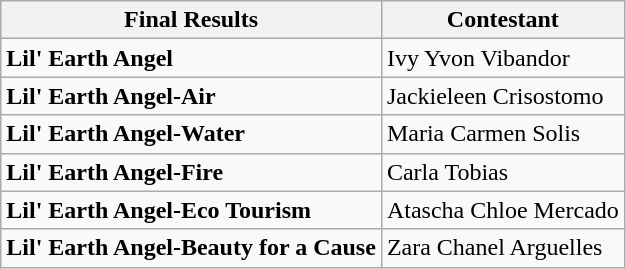<table class="wikitable">
<tr>
<th>Final Results</th>
<th>Contestant</th>
</tr>
<tr>
<td><strong>Lil' Earth Angel</strong></td>
<td>Ivy Yvon Vibandor</td>
</tr>
<tr>
<td><strong>Lil' Earth Angel-Air</strong></td>
<td>Jackieleen Crisostomo</td>
</tr>
<tr>
<td><strong>Lil' Earth Angel-Water</strong></td>
<td>Maria Carmen Solis</td>
</tr>
<tr>
<td><strong>Lil' Earth Angel-Fire</strong></td>
<td>Carla Tobias</td>
</tr>
<tr>
<td><strong>Lil' Earth Angel-Eco Tourism</strong></td>
<td>Atascha Chloe Mercado</td>
</tr>
<tr>
<td><strong>Lil' Earth Angel-Beauty for a Cause</strong></td>
<td>Zara Chanel Arguelles</td>
</tr>
</table>
